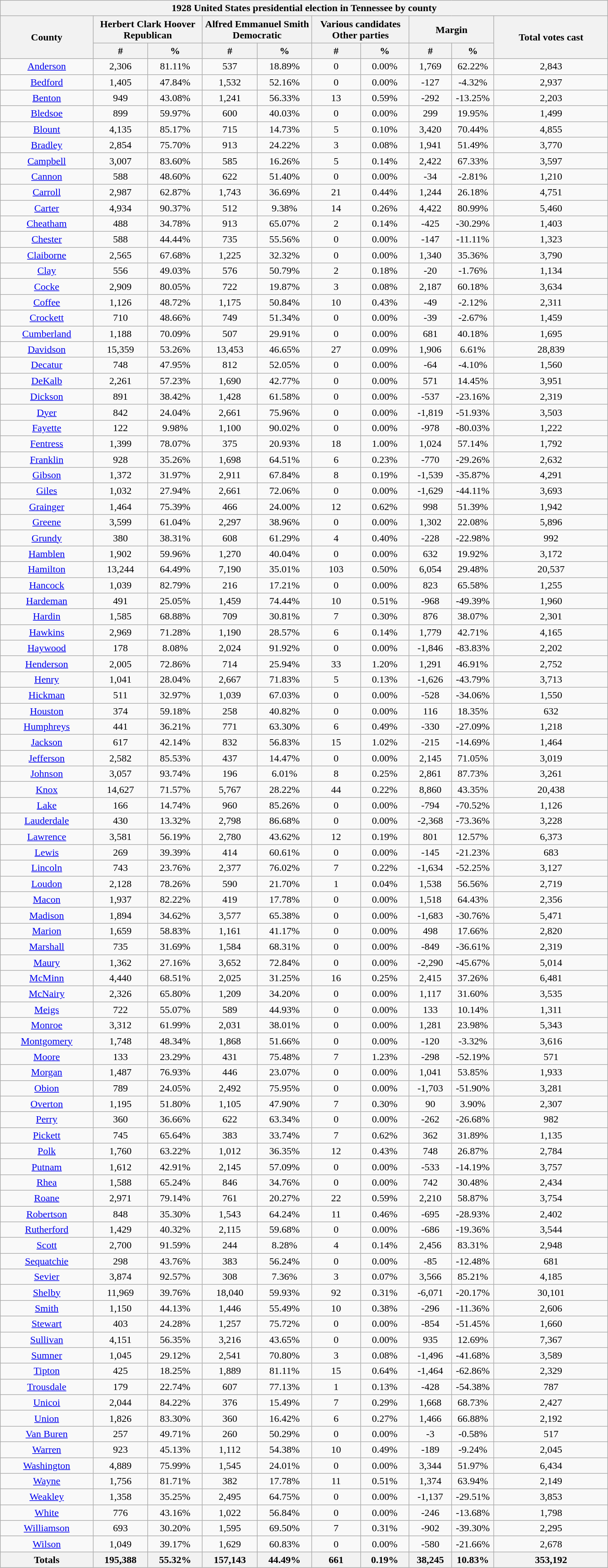<table class="wikitable sortable mw-collapsible mw-collapsed">
<tr>
<th colspan="10">1928 United States presidential election in Tennessee by county</th>
</tr>
<tr>
<th rowspan="2">County</th>
<th colspan="2">Herbert Clark Hoover<br>Republican</th>
<th colspan="2">Alfred Emmanuel Smith<br>Democratic</th>
<th colspan="2">Various candidates<br>Other parties</th>
<th colspan="2">Margin</th>
<th rowspan="2">Total votes cast</th>
</tr>
<tr>
<th width="9%" data-sort-type="number">#</th>
<th width="9%" data-sort-type="number">%</th>
<th width="9%" data-sort-type="number">#</th>
<th width="9%" data-sort-type="number">%</th>
<th width="8%" data-sort-type="number">#</th>
<th width="8%" data-sort-type="number">%</th>
<th width="7%" data-sort-type="number">#</th>
<th width="7%" data-sort-type="number">%</th>
</tr>
<tr style="text-align:center;">
<td><a href='#'>Anderson</a></td>
<td>2,306</td>
<td>81.11%</td>
<td>537</td>
<td>18.89%</td>
<td>0</td>
<td>0.00%</td>
<td>1,769</td>
<td>62.22%</td>
<td>2,843</td>
</tr>
<tr style="text-align:center;">
<td><a href='#'>Bedford</a></td>
<td>1,405</td>
<td>47.84%</td>
<td>1,532</td>
<td>52.16%</td>
<td>0</td>
<td>0.00%</td>
<td>-127</td>
<td>-4.32%</td>
<td>2,937</td>
</tr>
<tr style="text-align:center;">
<td><a href='#'>Benton</a></td>
<td>949</td>
<td>43.08%</td>
<td>1,241</td>
<td>56.33%</td>
<td>13</td>
<td>0.59%</td>
<td>-292</td>
<td>-13.25%</td>
<td>2,203</td>
</tr>
<tr style="text-align:center;">
<td><a href='#'>Bledsoe</a></td>
<td>899</td>
<td>59.97%</td>
<td>600</td>
<td>40.03%</td>
<td>0</td>
<td>0.00%</td>
<td>299</td>
<td>19.95%</td>
<td>1,499</td>
</tr>
<tr style="text-align:center;">
<td><a href='#'>Blount</a></td>
<td>4,135</td>
<td>85.17%</td>
<td>715</td>
<td>14.73%</td>
<td>5</td>
<td>0.10%</td>
<td>3,420</td>
<td>70.44%</td>
<td>4,855</td>
</tr>
<tr style="text-align:center;">
<td><a href='#'>Bradley</a></td>
<td>2,854</td>
<td>75.70%</td>
<td>913</td>
<td>24.22%</td>
<td>3</td>
<td>0.08%</td>
<td>1,941</td>
<td>51.49%</td>
<td>3,770</td>
</tr>
<tr style="text-align:center;">
<td><a href='#'>Campbell</a></td>
<td>3,007</td>
<td>83.60%</td>
<td>585</td>
<td>16.26%</td>
<td>5</td>
<td>0.14%</td>
<td>2,422</td>
<td>67.33%</td>
<td>3,597</td>
</tr>
<tr style="text-align:center;">
<td><a href='#'>Cannon</a></td>
<td>588</td>
<td>48.60%</td>
<td>622</td>
<td>51.40%</td>
<td>0</td>
<td>0.00%</td>
<td>-34</td>
<td>-2.81%</td>
<td>1,210</td>
</tr>
<tr style="text-align:center;">
<td><a href='#'>Carroll</a></td>
<td>2,987</td>
<td>62.87%</td>
<td>1,743</td>
<td>36.69%</td>
<td>21</td>
<td>0.44%</td>
<td>1,244</td>
<td>26.18%</td>
<td>4,751</td>
</tr>
<tr style="text-align:center;">
<td><a href='#'>Carter</a></td>
<td>4,934</td>
<td>90.37%</td>
<td>512</td>
<td>9.38%</td>
<td>14</td>
<td>0.26%</td>
<td>4,422</td>
<td>80.99%</td>
<td>5,460</td>
</tr>
<tr style="text-align:center;">
<td><a href='#'>Cheatham</a></td>
<td>488</td>
<td>34.78%</td>
<td>913</td>
<td>65.07%</td>
<td>2</td>
<td>0.14%</td>
<td>-425</td>
<td>-30.29%</td>
<td>1,403</td>
</tr>
<tr style="text-align:center;">
<td><a href='#'>Chester</a></td>
<td>588</td>
<td>44.44%</td>
<td>735</td>
<td>55.56%</td>
<td>0</td>
<td>0.00%</td>
<td>-147</td>
<td>-11.11%</td>
<td>1,323</td>
</tr>
<tr style="text-align:center;">
<td><a href='#'>Claiborne</a></td>
<td>2,565</td>
<td>67.68%</td>
<td>1,225</td>
<td>32.32%</td>
<td>0</td>
<td>0.00%</td>
<td>1,340</td>
<td>35.36%</td>
<td>3,790</td>
</tr>
<tr style="text-align:center;">
<td><a href='#'>Clay</a></td>
<td>556</td>
<td>49.03%</td>
<td>576</td>
<td>50.79%</td>
<td>2</td>
<td>0.18%</td>
<td>-20</td>
<td>-1.76%</td>
<td>1,134</td>
</tr>
<tr style="text-align:center;">
<td><a href='#'>Cocke</a></td>
<td>2,909</td>
<td>80.05%</td>
<td>722</td>
<td>19.87%</td>
<td>3</td>
<td>0.08%</td>
<td>2,187</td>
<td>60.18%</td>
<td>3,634</td>
</tr>
<tr style="text-align:center;">
<td><a href='#'>Coffee</a></td>
<td>1,126</td>
<td>48.72%</td>
<td>1,175</td>
<td>50.84%</td>
<td>10</td>
<td>0.43%</td>
<td>-49</td>
<td>-2.12%</td>
<td>2,311</td>
</tr>
<tr style="text-align:center;">
<td><a href='#'>Crockett</a></td>
<td>710</td>
<td>48.66%</td>
<td>749</td>
<td>51.34%</td>
<td>0</td>
<td>0.00%</td>
<td>-39</td>
<td>-2.67%</td>
<td>1,459</td>
</tr>
<tr style="text-align:center;">
<td><a href='#'>Cumberland</a></td>
<td>1,188</td>
<td>70.09%</td>
<td>507</td>
<td>29.91%</td>
<td>0</td>
<td>0.00%</td>
<td>681</td>
<td>40.18%</td>
<td>1,695</td>
</tr>
<tr style="text-align:center;">
<td><a href='#'>Davidson</a></td>
<td>15,359</td>
<td>53.26%</td>
<td>13,453</td>
<td>46.65%</td>
<td>27</td>
<td>0.09%</td>
<td>1,906</td>
<td>6.61%</td>
<td>28,839</td>
</tr>
<tr style="text-align:center;">
<td><a href='#'>Decatur</a></td>
<td>748</td>
<td>47.95%</td>
<td>812</td>
<td>52.05%</td>
<td>0</td>
<td>0.00%</td>
<td>-64</td>
<td>-4.10%</td>
<td>1,560</td>
</tr>
<tr style="text-align:center;">
<td><a href='#'>DeKalb</a></td>
<td>2,261</td>
<td>57.23%</td>
<td>1,690</td>
<td>42.77%</td>
<td>0</td>
<td>0.00%</td>
<td>571</td>
<td>14.45%</td>
<td>3,951</td>
</tr>
<tr style="text-align:center;">
<td><a href='#'>Dickson</a></td>
<td>891</td>
<td>38.42%</td>
<td>1,428</td>
<td>61.58%</td>
<td>0</td>
<td>0.00%</td>
<td>-537</td>
<td>-23.16%</td>
<td>2,319</td>
</tr>
<tr style="text-align:center;">
<td><a href='#'>Dyer</a></td>
<td>842</td>
<td>24.04%</td>
<td>2,661</td>
<td>75.96%</td>
<td>0</td>
<td>0.00%</td>
<td>-1,819</td>
<td>-51.93%</td>
<td>3,503</td>
</tr>
<tr style="text-align:center;">
<td><a href='#'>Fayette</a></td>
<td>122</td>
<td>9.98%</td>
<td>1,100</td>
<td>90.02%</td>
<td>0</td>
<td>0.00%</td>
<td>-978</td>
<td>-80.03%</td>
<td>1,222</td>
</tr>
<tr style="text-align:center;">
<td><a href='#'>Fentress</a></td>
<td>1,399</td>
<td>78.07%</td>
<td>375</td>
<td>20.93%</td>
<td>18</td>
<td>1.00%</td>
<td>1,024</td>
<td>57.14%</td>
<td>1,792</td>
</tr>
<tr style="text-align:center;">
<td><a href='#'>Franklin</a></td>
<td>928</td>
<td>35.26%</td>
<td>1,698</td>
<td>64.51%</td>
<td>6</td>
<td>0.23%</td>
<td>-770</td>
<td>-29.26%</td>
<td>2,632</td>
</tr>
<tr style="text-align:center;">
<td><a href='#'>Gibson</a></td>
<td>1,372</td>
<td>31.97%</td>
<td>2,911</td>
<td>67.84%</td>
<td>8</td>
<td>0.19%</td>
<td>-1,539</td>
<td>-35.87%</td>
<td>4,291</td>
</tr>
<tr style="text-align:center;">
<td><a href='#'>Giles</a></td>
<td>1,032</td>
<td>27.94%</td>
<td>2,661</td>
<td>72.06%</td>
<td>0</td>
<td>0.00%</td>
<td>-1,629</td>
<td>-44.11%</td>
<td>3,693</td>
</tr>
<tr style="text-align:center;">
<td><a href='#'>Grainger</a></td>
<td>1,464</td>
<td>75.39%</td>
<td>466</td>
<td>24.00%</td>
<td>12</td>
<td>0.62%</td>
<td>998</td>
<td>51.39%</td>
<td>1,942</td>
</tr>
<tr style="text-align:center;">
<td><a href='#'>Greene</a></td>
<td>3,599</td>
<td>61.04%</td>
<td>2,297</td>
<td>38.96%</td>
<td>0</td>
<td>0.00%</td>
<td>1,302</td>
<td>22.08%</td>
<td>5,896</td>
</tr>
<tr style="text-align:center;">
<td><a href='#'>Grundy</a></td>
<td>380</td>
<td>38.31%</td>
<td>608</td>
<td>61.29%</td>
<td>4</td>
<td>0.40%</td>
<td>-228</td>
<td>-22.98%</td>
<td>992</td>
</tr>
<tr style="text-align:center;">
<td><a href='#'>Hamblen</a></td>
<td>1,902</td>
<td>59.96%</td>
<td>1,270</td>
<td>40.04%</td>
<td>0</td>
<td>0.00%</td>
<td>632</td>
<td>19.92%</td>
<td>3,172</td>
</tr>
<tr style="text-align:center;">
<td><a href='#'>Hamilton</a></td>
<td>13,244</td>
<td>64.49%</td>
<td>7,190</td>
<td>35.01%</td>
<td>103</td>
<td>0.50%</td>
<td>6,054</td>
<td>29.48%</td>
<td>20,537</td>
</tr>
<tr style="text-align:center;">
<td><a href='#'>Hancock</a></td>
<td>1,039</td>
<td>82.79%</td>
<td>216</td>
<td>17.21%</td>
<td>0</td>
<td>0.00%</td>
<td>823</td>
<td>65.58%</td>
<td>1,255</td>
</tr>
<tr style="text-align:center;">
<td><a href='#'>Hardeman</a></td>
<td>491</td>
<td>25.05%</td>
<td>1,459</td>
<td>74.44%</td>
<td>10</td>
<td>0.51%</td>
<td>-968</td>
<td>-49.39%</td>
<td>1,960</td>
</tr>
<tr style="text-align:center;">
<td><a href='#'>Hardin</a></td>
<td>1,585</td>
<td>68.88%</td>
<td>709</td>
<td>30.81%</td>
<td>7</td>
<td>0.30%</td>
<td>876</td>
<td>38.07%</td>
<td>2,301</td>
</tr>
<tr style="text-align:center;">
<td><a href='#'>Hawkins</a></td>
<td>2,969</td>
<td>71.28%</td>
<td>1,190</td>
<td>28.57%</td>
<td>6</td>
<td>0.14%</td>
<td>1,779</td>
<td>42.71%</td>
<td>4,165</td>
</tr>
<tr style="text-align:center;">
<td><a href='#'>Haywood</a></td>
<td>178</td>
<td>8.08%</td>
<td>2,024</td>
<td>91.92%</td>
<td>0</td>
<td>0.00%</td>
<td>-1,846</td>
<td>-83.83%</td>
<td>2,202</td>
</tr>
<tr style="text-align:center;">
<td><a href='#'>Henderson</a></td>
<td>2,005</td>
<td>72.86%</td>
<td>714</td>
<td>25.94%</td>
<td>33</td>
<td>1.20%</td>
<td>1,291</td>
<td>46.91%</td>
<td>2,752</td>
</tr>
<tr style="text-align:center;">
<td><a href='#'>Henry</a></td>
<td>1,041</td>
<td>28.04%</td>
<td>2,667</td>
<td>71.83%</td>
<td>5</td>
<td>0.13%</td>
<td>-1,626</td>
<td>-43.79%</td>
<td>3,713</td>
</tr>
<tr style="text-align:center;">
<td><a href='#'>Hickman</a></td>
<td>511</td>
<td>32.97%</td>
<td>1,039</td>
<td>67.03%</td>
<td>0</td>
<td>0.00%</td>
<td>-528</td>
<td>-34.06%</td>
<td>1,550</td>
</tr>
<tr style="text-align:center;">
<td><a href='#'>Houston</a></td>
<td>374</td>
<td>59.18%</td>
<td>258</td>
<td>40.82%</td>
<td>0</td>
<td>0.00%</td>
<td>116</td>
<td>18.35%</td>
<td>632</td>
</tr>
<tr style="text-align:center;">
<td><a href='#'>Humphreys</a></td>
<td>441</td>
<td>36.21%</td>
<td>771</td>
<td>63.30%</td>
<td>6</td>
<td>0.49%</td>
<td>-330</td>
<td>-27.09%</td>
<td>1,218</td>
</tr>
<tr style="text-align:center;">
<td><a href='#'>Jackson</a></td>
<td>617</td>
<td>42.14%</td>
<td>832</td>
<td>56.83%</td>
<td>15</td>
<td>1.02%</td>
<td>-215</td>
<td>-14.69%</td>
<td>1,464</td>
</tr>
<tr style="text-align:center;">
<td><a href='#'>Jefferson</a></td>
<td>2,582</td>
<td>85.53%</td>
<td>437</td>
<td>14.47%</td>
<td>0</td>
<td>0.00%</td>
<td>2,145</td>
<td>71.05%</td>
<td>3,019</td>
</tr>
<tr style="text-align:center;">
<td><a href='#'>Johnson</a></td>
<td>3,057</td>
<td>93.74%</td>
<td>196</td>
<td>6.01%</td>
<td>8</td>
<td>0.25%</td>
<td>2,861</td>
<td>87.73%</td>
<td>3,261</td>
</tr>
<tr style="text-align:center;">
<td><a href='#'>Knox</a></td>
<td>14,627</td>
<td>71.57%</td>
<td>5,767</td>
<td>28.22%</td>
<td>44</td>
<td>0.22%</td>
<td>8,860</td>
<td>43.35%</td>
<td>20,438</td>
</tr>
<tr style="text-align:center;">
<td><a href='#'>Lake</a></td>
<td>166</td>
<td>14.74%</td>
<td>960</td>
<td>85.26%</td>
<td>0</td>
<td>0.00%</td>
<td>-794</td>
<td>-70.52%</td>
<td>1,126</td>
</tr>
<tr style="text-align:center;">
<td><a href='#'>Lauderdale</a></td>
<td>430</td>
<td>13.32%</td>
<td>2,798</td>
<td>86.68%</td>
<td>0</td>
<td>0.00%</td>
<td>-2,368</td>
<td>-73.36%</td>
<td>3,228</td>
</tr>
<tr style="text-align:center;">
<td><a href='#'>Lawrence</a></td>
<td>3,581</td>
<td>56.19%</td>
<td>2,780</td>
<td>43.62%</td>
<td>12</td>
<td>0.19%</td>
<td>801</td>
<td>12.57%</td>
<td>6,373</td>
</tr>
<tr style="text-align:center;">
<td><a href='#'>Lewis</a></td>
<td>269</td>
<td>39.39%</td>
<td>414</td>
<td>60.61%</td>
<td>0</td>
<td>0.00%</td>
<td>-145</td>
<td>-21.23%</td>
<td>683</td>
</tr>
<tr style="text-align:center;">
<td><a href='#'>Lincoln</a></td>
<td>743</td>
<td>23.76%</td>
<td>2,377</td>
<td>76.02%</td>
<td>7</td>
<td>0.22%</td>
<td>-1,634</td>
<td>-52.25%</td>
<td>3,127</td>
</tr>
<tr style="text-align:center;">
<td><a href='#'>Loudon</a></td>
<td>2,128</td>
<td>78.26%</td>
<td>590</td>
<td>21.70%</td>
<td>1</td>
<td>0.04%</td>
<td>1,538</td>
<td>56.56%</td>
<td>2,719</td>
</tr>
<tr style="text-align:center;">
<td><a href='#'>Macon</a></td>
<td>1,937</td>
<td>82.22%</td>
<td>419</td>
<td>17.78%</td>
<td>0</td>
<td>0.00%</td>
<td>1,518</td>
<td>64.43%</td>
<td>2,356</td>
</tr>
<tr style="text-align:center;">
<td><a href='#'>Madison</a></td>
<td>1,894</td>
<td>34.62%</td>
<td>3,577</td>
<td>65.38%</td>
<td>0</td>
<td>0.00%</td>
<td>-1,683</td>
<td>-30.76%</td>
<td>5,471</td>
</tr>
<tr style="text-align:center;">
<td><a href='#'>Marion</a></td>
<td>1,659</td>
<td>58.83%</td>
<td>1,161</td>
<td>41.17%</td>
<td>0</td>
<td>0.00%</td>
<td>498</td>
<td>17.66%</td>
<td>2,820</td>
</tr>
<tr style="text-align:center;">
<td><a href='#'>Marshall</a></td>
<td>735</td>
<td>31.69%</td>
<td>1,584</td>
<td>68.31%</td>
<td>0</td>
<td>0.00%</td>
<td>-849</td>
<td>-36.61%</td>
<td>2,319</td>
</tr>
<tr style="text-align:center;">
<td><a href='#'>Maury</a></td>
<td>1,362</td>
<td>27.16%</td>
<td>3,652</td>
<td>72.84%</td>
<td>0</td>
<td>0.00%</td>
<td>-2,290</td>
<td>-45.67%</td>
<td>5,014</td>
</tr>
<tr style="text-align:center;">
<td><a href='#'>McMinn</a></td>
<td>4,440</td>
<td>68.51%</td>
<td>2,025</td>
<td>31.25%</td>
<td>16</td>
<td>0.25%</td>
<td>2,415</td>
<td>37.26%</td>
<td>6,481</td>
</tr>
<tr style="text-align:center;">
<td><a href='#'>McNairy</a></td>
<td>2,326</td>
<td>65.80%</td>
<td>1,209</td>
<td>34.20%</td>
<td>0</td>
<td>0.00%</td>
<td>1,117</td>
<td>31.60%</td>
<td>3,535</td>
</tr>
<tr style="text-align:center;">
<td><a href='#'>Meigs</a></td>
<td>722</td>
<td>55.07%</td>
<td>589</td>
<td>44.93%</td>
<td>0</td>
<td>0.00%</td>
<td>133</td>
<td>10.14%</td>
<td>1,311</td>
</tr>
<tr style="text-align:center;">
<td><a href='#'>Monroe</a></td>
<td>3,312</td>
<td>61.99%</td>
<td>2,031</td>
<td>38.01%</td>
<td>0</td>
<td>0.00%</td>
<td>1,281</td>
<td>23.98%</td>
<td>5,343</td>
</tr>
<tr style="text-align:center;">
<td><a href='#'>Montgomery</a></td>
<td>1,748</td>
<td>48.34%</td>
<td>1,868</td>
<td>51.66%</td>
<td>0</td>
<td>0.00%</td>
<td>-120</td>
<td>-3.32%</td>
<td>3,616</td>
</tr>
<tr style="text-align:center;">
<td><a href='#'>Moore</a></td>
<td>133</td>
<td>23.29%</td>
<td>431</td>
<td>75.48%</td>
<td>7</td>
<td>1.23%</td>
<td>-298</td>
<td>-52.19%</td>
<td>571</td>
</tr>
<tr style="text-align:center;">
<td><a href='#'>Morgan</a></td>
<td>1,487</td>
<td>76.93%</td>
<td>446</td>
<td>23.07%</td>
<td>0</td>
<td>0.00%</td>
<td>1,041</td>
<td>53.85%</td>
<td>1,933</td>
</tr>
<tr style="text-align:center;">
<td><a href='#'>Obion</a></td>
<td>789</td>
<td>24.05%</td>
<td>2,492</td>
<td>75.95%</td>
<td>0</td>
<td>0.00%</td>
<td>-1,703</td>
<td>-51.90%</td>
<td>3,281</td>
</tr>
<tr style="text-align:center;">
<td><a href='#'>Overton</a></td>
<td>1,195</td>
<td>51.80%</td>
<td>1,105</td>
<td>47.90%</td>
<td>7</td>
<td>0.30%</td>
<td>90</td>
<td>3.90%</td>
<td>2,307</td>
</tr>
<tr style="text-align:center;">
<td><a href='#'>Perry</a></td>
<td>360</td>
<td>36.66%</td>
<td>622</td>
<td>63.34%</td>
<td>0</td>
<td>0.00%</td>
<td>-262</td>
<td>-26.68%</td>
<td>982</td>
</tr>
<tr style="text-align:center;">
<td><a href='#'>Pickett</a></td>
<td>745</td>
<td>65.64%</td>
<td>383</td>
<td>33.74%</td>
<td>7</td>
<td>0.62%</td>
<td>362</td>
<td>31.89%</td>
<td>1,135</td>
</tr>
<tr style="text-align:center;">
<td><a href='#'>Polk</a></td>
<td>1,760</td>
<td>63.22%</td>
<td>1,012</td>
<td>36.35%</td>
<td>12</td>
<td>0.43%</td>
<td>748</td>
<td>26.87%</td>
<td>2,784</td>
</tr>
<tr style="text-align:center;">
<td><a href='#'>Putnam</a></td>
<td>1,612</td>
<td>42.91%</td>
<td>2,145</td>
<td>57.09%</td>
<td>0</td>
<td>0.00%</td>
<td>-533</td>
<td>-14.19%</td>
<td>3,757</td>
</tr>
<tr style="text-align:center;">
<td><a href='#'>Rhea</a></td>
<td>1,588</td>
<td>65.24%</td>
<td>846</td>
<td>34.76%</td>
<td>0</td>
<td>0.00%</td>
<td>742</td>
<td>30.48%</td>
<td>2,434</td>
</tr>
<tr style="text-align:center;">
<td><a href='#'>Roane</a></td>
<td>2,971</td>
<td>79.14%</td>
<td>761</td>
<td>20.27%</td>
<td>22</td>
<td>0.59%</td>
<td>2,210</td>
<td>58.87%</td>
<td>3,754</td>
</tr>
<tr style="text-align:center;">
<td><a href='#'>Robertson</a></td>
<td>848</td>
<td>35.30%</td>
<td>1,543</td>
<td>64.24%</td>
<td>11</td>
<td>0.46%</td>
<td>-695</td>
<td>-28.93%</td>
<td>2,402</td>
</tr>
<tr style="text-align:center;">
<td><a href='#'>Rutherford</a></td>
<td>1,429</td>
<td>40.32%</td>
<td>2,115</td>
<td>59.68%</td>
<td>0</td>
<td>0.00%</td>
<td>-686</td>
<td>-19.36%</td>
<td>3,544</td>
</tr>
<tr style="text-align:center;">
<td><a href='#'>Scott</a></td>
<td>2,700</td>
<td>91.59%</td>
<td>244</td>
<td>8.28%</td>
<td>4</td>
<td>0.14%</td>
<td>2,456</td>
<td>83.31%</td>
<td>2,948</td>
</tr>
<tr style="text-align:center;">
<td><a href='#'>Sequatchie</a></td>
<td>298</td>
<td>43.76%</td>
<td>383</td>
<td>56.24%</td>
<td>0</td>
<td>0.00%</td>
<td>-85</td>
<td>-12.48%</td>
<td>681</td>
</tr>
<tr style="text-align:center;">
<td><a href='#'>Sevier</a></td>
<td>3,874</td>
<td>92.57%</td>
<td>308</td>
<td>7.36%</td>
<td>3</td>
<td>0.07%</td>
<td>3,566</td>
<td>85.21%</td>
<td>4,185</td>
</tr>
<tr style="text-align:center;">
<td><a href='#'>Shelby</a></td>
<td>11,969</td>
<td>39.76%</td>
<td>18,040</td>
<td>59.93%</td>
<td>92</td>
<td>0.31%</td>
<td>-6,071</td>
<td>-20.17%</td>
<td>30,101</td>
</tr>
<tr style="text-align:center;">
<td><a href='#'>Smith</a></td>
<td>1,150</td>
<td>44.13%</td>
<td>1,446</td>
<td>55.49%</td>
<td>10</td>
<td>0.38%</td>
<td>-296</td>
<td>-11.36%</td>
<td>2,606</td>
</tr>
<tr style="text-align:center;">
<td><a href='#'>Stewart</a></td>
<td>403</td>
<td>24.28%</td>
<td>1,257</td>
<td>75.72%</td>
<td>0</td>
<td>0.00%</td>
<td>-854</td>
<td>-51.45%</td>
<td>1,660</td>
</tr>
<tr style="text-align:center;">
<td><a href='#'>Sullivan</a></td>
<td>4,151</td>
<td>56.35%</td>
<td>3,216</td>
<td>43.65%</td>
<td>0</td>
<td>0.00%</td>
<td>935</td>
<td>12.69%</td>
<td>7,367</td>
</tr>
<tr style="text-align:center;">
<td><a href='#'>Sumner</a></td>
<td>1,045</td>
<td>29.12%</td>
<td>2,541</td>
<td>70.80%</td>
<td>3</td>
<td>0.08%</td>
<td>-1,496</td>
<td>-41.68%</td>
<td>3,589</td>
</tr>
<tr style="text-align:center;">
<td><a href='#'>Tipton</a></td>
<td>425</td>
<td>18.25%</td>
<td>1,889</td>
<td>81.11%</td>
<td>15</td>
<td>0.64%</td>
<td>-1,464</td>
<td>-62.86%</td>
<td>2,329</td>
</tr>
<tr style="text-align:center;">
<td><a href='#'>Trousdale</a></td>
<td>179</td>
<td>22.74%</td>
<td>607</td>
<td>77.13%</td>
<td>1</td>
<td>0.13%</td>
<td>-428</td>
<td>-54.38%</td>
<td>787</td>
</tr>
<tr style="text-align:center;">
<td><a href='#'>Unicoi</a></td>
<td>2,044</td>
<td>84.22%</td>
<td>376</td>
<td>15.49%</td>
<td>7</td>
<td>0.29%</td>
<td>1,668</td>
<td>68.73%</td>
<td>2,427</td>
</tr>
<tr style="text-align:center;">
<td><a href='#'>Union</a></td>
<td>1,826</td>
<td>83.30%</td>
<td>360</td>
<td>16.42%</td>
<td>6</td>
<td>0.27%</td>
<td>1,466</td>
<td>66.88%</td>
<td>2,192</td>
</tr>
<tr style="text-align:center;">
<td><a href='#'>Van Buren</a></td>
<td>257</td>
<td>49.71%</td>
<td>260</td>
<td>50.29%</td>
<td>0</td>
<td>0.00%</td>
<td>-3</td>
<td>-0.58%</td>
<td>517</td>
</tr>
<tr style="text-align:center;">
<td><a href='#'>Warren</a></td>
<td>923</td>
<td>45.13%</td>
<td>1,112</td>
<td>54.38%</td>
<td>10</td>
<td>0.49%</td>
<td>-189</td>
<td>-9.24%</td>
<td>2,045</td>
</tr>
<tr style="text-align:center;">
<td><a href='#'>Washington</a></td>
<td>4,889</td>
<td>75.99%</td>
<td>1,545</td>
<td>24.01%</td>
<td>0</td>
<td>0.00%</td>
<td>3,344</td>
<td>51.97%</td>
<td>6,434</td>
</tr>
<tr style="text-align:center;">
<td><a href='#'>Wayne</a></td>
<td>1,756</td>
<td>81.71%</td>
<td>382</td>
<td>17.78%</td>
<td>11</td>
<td>0.51%</td>
<td>1,374</td>
<td>63.94%</td>
<td>2,149</td>
</tr>
<tr style="text-align:center;">
<td><a href='#'>Weakley</a></td>
<td>1,358</td>
<td>35.25%</td>
<td>2,495</td>
<td>64.75%</td>
<td>0</td>
<td>0.00%</td>
<td>-1,137</td>
<td>-29.51%</td>
<td>3,853</td>
</tr>
<tr style="text-align:center;">
<td><a href='#'>White</a></td>
<td>776</td>
<td>43.16%</td>
<td>1,022</td>
<td>56.84%</td>
<td>0</td>
<td>0.00%</td>
<td>-246</td>
<td>-13.68%</td>
<td>1,798</td>
</tr>
<tr style="text-align:center;">
<td><a href='#'>Williamson</a></td>
<td>693</td>
<td>30.20%</td>
<td>1,595</td>
<td>69.50%</td>
<td>7</td>
<td>0.31%</td>
<td>-902</td>
<td>-39.30%</td>
<td>2,295</td>
</tr>
<tr style="text-align:center;">
<td><a href='#'>Wilson</a></td>
<td>1,049</td>
<td>39.17%</td>
<td>1,629</td>
<td>60.83%</td>
<td>0</td>
<td>0.00%</td>
<td>-580</td>
<td>-21.66%</td>
<td>2,678</td>
</tr>
<tr style="text-align:center;">
<th>Totals</th>
<th>195,388</th>
<th>55.32%</th>
<th>157,143</th>
<th>44.49%</th>
<th>661</th>
<th>0.19%</th>
<th>38,245</th>
<th>10.83%</th>
<th>353,192</th>
</tr>
</table>
